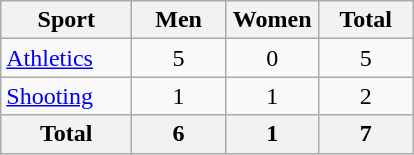<table class="wikitable sortable" style="text-align:center;">
<tr>
<th width=80>Sport</th>
<th width=55>Men</th>
<th width=55>Women</th>
<th width=55>Total</th>
</tr>
<tr>
<td align=left><a href='#'>Athletics</a></td>
<td>5</td>
<td>0</td>
<td>5</td>
</tr>
<tr>
<td align=left><a href='#'>Shooting</a></td>
<td>1</td>
<td>1</td>
<td>2</td>
</tr>
<tr>
<th>Total</th>
<th>6</th>
<th>1</th>
<th>7</th>
</tr>
</table>
